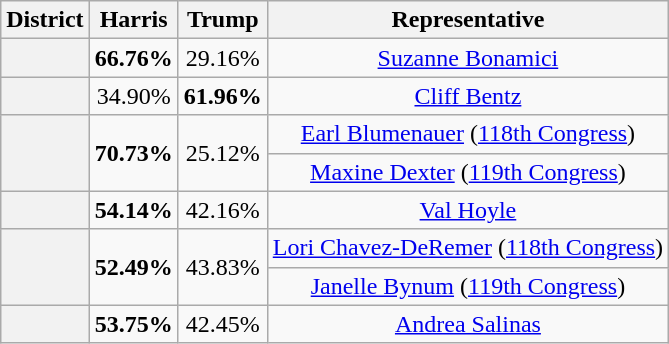<table class=wikitable>
<tr>
<th>District</th>
<th>Harris</th>
<th>Trump</th>
<th>Representative</th>
</tr>
<tr align=center>
<th></th>
<td><strong>66.76%</strong></td>
<td>29.16%</td>
<td><a href='#'>Suzanne Bonamici</a></td>
</tr>
<tr align=center>
<th></th>
<td>34.90%</td>
<td><strong>61.96%</strong></td>
<td><a href='#'>Cliff Bentz</a></td>
</tr>
<tr align=center>
<th rowspan=2 ></th>
<td rowspan=2><strong>70.73%</strong></td>
<td rowspan=2>25.12%</td>
<td><a href='#'>Earl Blumenauer</a> (<a href='#'>118th Congress</a>)</td>
</tr>
<tr align=center>
<td><a href='#'>Maxine Dexter</a> (<a href='#'>119th Congress</a>)</td>
</tr>
<tr align=center>
<th></th>
<td><strong>54.14%</strong></td>
<td>42.16%</td>
<td><a href='#'>Val Hoyle</a></td>
</tr>
<tr align=center>
<th rowspan=2 ></th>
<td rowspan=2><strong>52.49%</strong></td>
<td rowspan=2>43.83%</td>
<td><a href='#'>Lori Chavez-DeRemer</a> (<a href='#'>118th Congress</a>)</td>
</tr>
<tr align=center>
<td><a href='#'>Janelle Bynum</a> (<a href='#'>119th Congress</a>)</td>
</tr>
<tr align=center>
<th></th>
<td><strong>53.75%</strong></td>
<td>42.45%</td>
<td><a href='#'>Andrea Salinas</a></td>
</tr>
</table>
